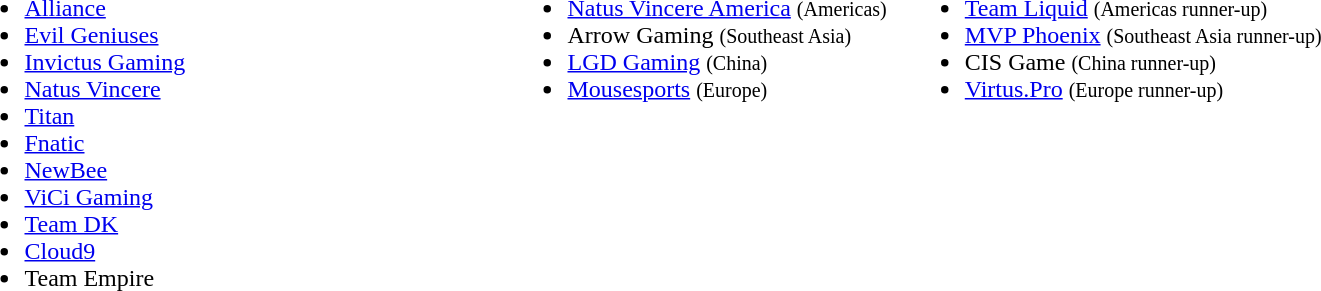<table cellspacing="10">
<tr>
<td valign="top" width="350px"><br><ul><li> <a href='#'>Alliance</a></li><li> <a href='#'>Evil Geniuses</a></li><li> <a href='#'>Invictus Gaming</a></li><li> <a href='#'>Natus Vincere</a></li><li> <a href='#'>Titan</a></li><li> <a href='#'>Fnatic</a></li><li> <a href='#'>NewBee</a></li><li> <a href='#'>ViCi Gaming</a></li><li> <a href='#'>Team DK</a></li><li> <a href='#'>Cloud9</a></li><li> Team Empire</li></ul></td>
<td valign="top"><br><ul><li> <a href='#'>Natus Vincere America</a> <small>(Americas)</small></li><li> Arrow Gaming <small>(Southeast Asia)</small></li><li> <a href='#'>LGD Gaming</a> <small>(China)</small></li><li> <a href='#'>Mousesports</a> <small>(Europe)</small></li></ul></td>
<td valign="top"><br><ul><li> <a href='#'>Team Liquid</a> <small>(Americas runner-up)</small></li><li> <a href='#'>MVP Phoenix</a> <small>(Southeast Asia runner-up)</small></li><li> CIS Game <small>(China runner-up)</small></li><li> <a href='#'>Virtus.Pro</a> <small>(Europe runner-up)</small></li></ul></td>
</tr>
<tr>
</tr>
</table>
